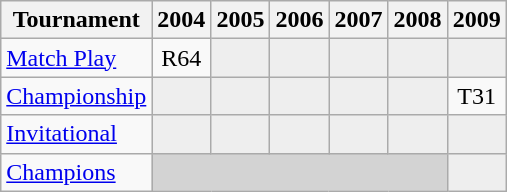<table class="wikitable" style="text-align:center;">
<tr>
<th>Tournament</th>
<th>2004</th>
<th>2005</th>
<th>2006</th>
<th>2007</th>
<th>2008</th>
<th>2009</th>
</tr>
<tr>
<td align="left"><a href='#'>Match Play</a></td>
<td>R64</td>
<td style="background:#eeeeee;"></td>
<td style="background:#eeeeee;"></td>
<td style="background:#eeeeee;"></td>
<td style="background:#eeeeee;"></td>
<td style="background:#eeeeee;"></td>
</tr>
<tr>
<td align="left"><a href='#'>Championship</a></td>
<td style="background:#eeeeee;"></td>
<td style="background:#eeeeee;"></td>
<td style="background:#eeeeee;"></td>
<td style="background:#eeeeee;"></td>
<td style="background:#eeeeee;"></td>
<td>T31</td>
</tr>
<tr>
<td align="left"><a href='#'>Invitational</a></td>
<td style="background:#eeeeee;"></td>
<td style="background:#eeeeee;"></td>
<td style="background:#eeeeee;"></td>
<td style="background:#eeeeee;"></td>
<td style="background:#eeeeee;"></td>
<td style="background:#eeeeee;"></td>
</tr>
<tr>
<td align="left"><a href='#'>Champions</a></td>
<td colspan=5 style="background:#D3D3D3;"></td>
<td style="background:#eeeeee;"></td>
</tr>
</table>
